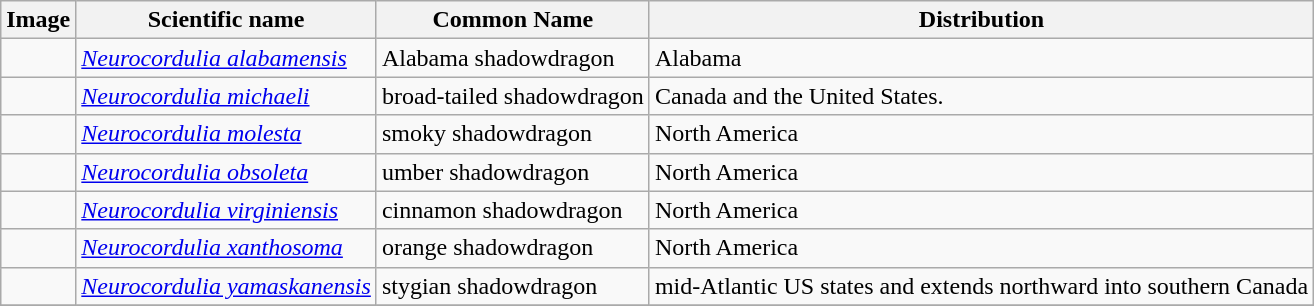<table class="wikitable sortable">
<tr>
<th>Image</th>
<th>Scientific name</th>
<th>Common Name</th>
<th>Distribution</th>
</tr>
<tr>
<td></td>
<td><em><a href='#'>Neurocordulia alabamensis</a></em> </td>
<td>Alabama shadowdragon</td>
<td>Alabama</td>
</tr>
<tr>
<td></td>
<td><em><a href='#'>Neurocordulia michaeli</a></em> </td>
<td>broad-tailed shadowdragon</td>
<td>Canada and the United States.</td>
</tr>
<tr>
<td></td>
<td><em><a href='#'>Neurocordulia molesta</a></em> </td>
<td>smoky shadowdragon</td>
<td>North America</td>
</tr>
<tr>
<td></td>
<td><em><a href='#'>Neurocordulia obsoleta</a></em> </td>
<td>umber shadowdragon</td>
<td>North America</td>
</tr>
<tr>
<td></td>
<td><em><a href='#'>Neurocordulia virginiensis</a></em> </td>
<td>cinnamon shadowdragon</td>
<td>North America</td>
</tr>
<tr>
<td></td>
<td><em><a href='#'>Neurocordulia xanthosoma</a></em> </td>
<td>orange shadowdragon</td>
<td>North America</td>
</tr>
<tr>
<td></td>
<td><em><a href='#'>Neurocordulia yamaskanensis</a></em> </td>
<td>stygian shadowdragon</td>
<td>mid-Atlantic US states and extends northward into southern Canada</td>
</tr>
<tr>
</tr>
</table>
